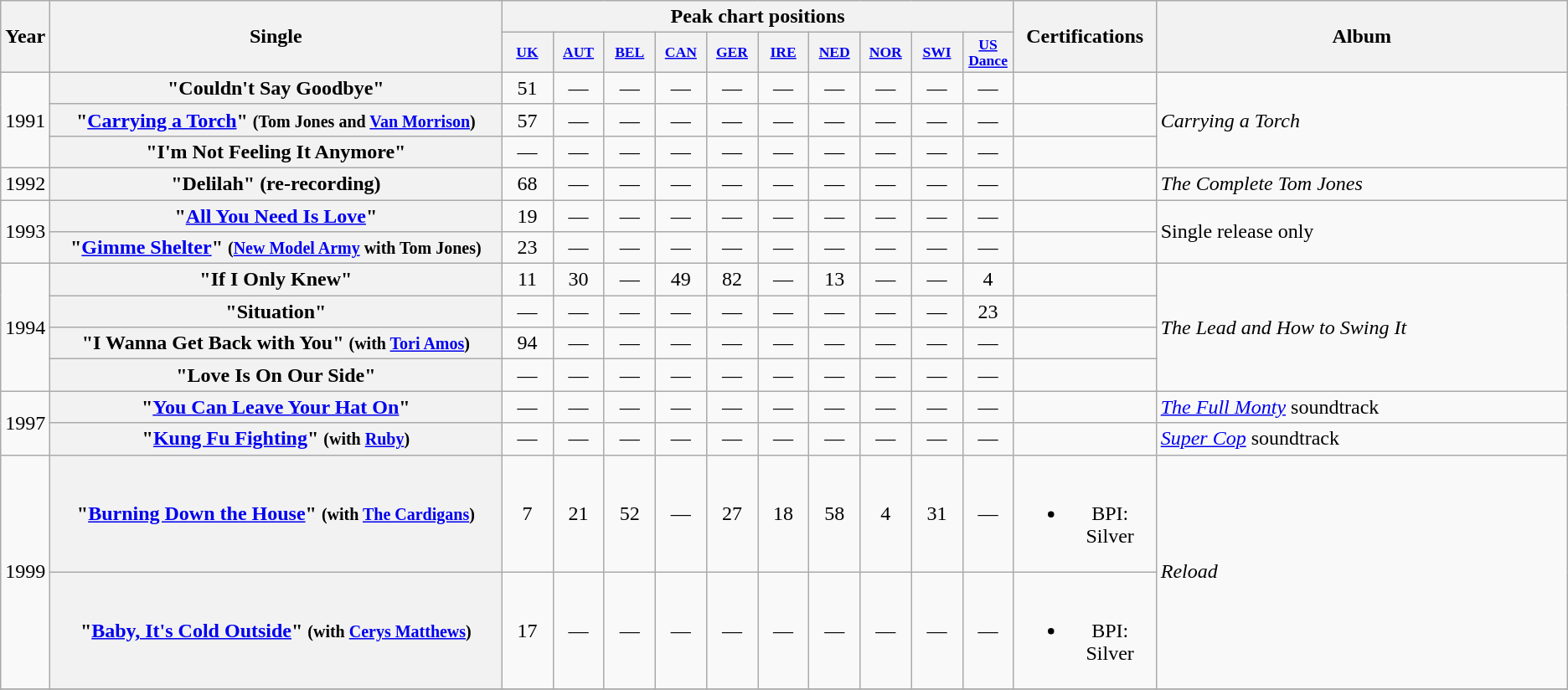<table class="wikitable plainrowheaders" style="text-align:center;">
<tr>
<th rowspan="2">Year</th>
<th rowspan="2" style="width:22em;">Single</th>
<th colspan="10">Peak chart positions</th>
<th rowspan="2">Certifications</th>
<th rowspan="2" style="width:20em;">Album</th>
</tr>
<tr style="font-size:small;">
<th style="width:3em;font-size:90%"><a href='#'>UK</a><br></th>
<th style="width:3em;font-size:90%"><a href='#'>AUT</a><br></th>
<th style="width:3em;font-size:90%"><a href='#'>BEL</a><br></th>
<th style="width:3em;font-size:90%"><a href='#'>CAN</a><br></th>
<th style="width:3em;font-size:90%"><a href='#'>GER</a><br></th>
<th style="width:3em;font-size:90%"><a href='#'>IRE</a><br></th>
<th style="width:3em;font-size:90%"><a href='#'>NED</a><br></th>
<th style="width:3em;font-size:90%"><a href='#'>NOR</a><br></th>
<th style="width:3em;font-size:90%"><a href='#'>SWI</a><br></th>
<th style="width:3em;font-size:90%"><a href='#'>US Dance</a><br></th>
</tr>
<tr>
<td rowspan="3">1991</td>
<th scope="row">"Couldn't Say Goodbye"</th>
<td>51</td>
<td>—</td>
<td>—</td>
<td>—</td>
<td>—</td>
<td>—</td>
<td>—</td>
<td>—</td>
<td>—</td>
<td>—</td>
<td></td>
<td align="left" rowspan="3"><em>Carrying a Torch</em></td>
</tr>
<tr>
<th scope="row">"<a href='#'>Carrying a Torch</a>" <small>(Tom Jones and <a href='#'>Van Morrison</a>)</small></th>
<td>57</td>
<td>—</td>
<td>—</td>
<td>—</td>
<td>—</td>
<td>—</td>
<td>—</td>
<td>—</td>
<td>—</td>
<td>—</td>
<td></td>
</tr>
<tr>
<th scope="row">"I'm Not Feeling It Anymore"</th>
<td>—</td>
<td>—</td>
<td>—</td>
<td>—</td>
<td>—</td>
<td>—</td>
<td>—</td>
<td>—</td>
<td>—</td>
<td>—</td>
<td></td>
</tr>
<tr>
<td>1992</td>
<th scope="row">"Delilah" (re-recording)</th>
<td>68</td>
<td>—</td>
<td>—</td>
<td>—</td>
<td>—</td>
<td>—</td>
<td>—</td>
<td>—</td>
<td>—</td>
<td>—</td>
<td></td>
<td align="left"><em>The Complete Tom Jones</em></td>
</tr>
<tr>
<td rowspan="2">1993</td>
<th scope="row">"<a href='#'>All You Need Is Love</a>"</th>
<td>19</td>
<td>—</td>
<td>—</td>
<td>—</td>
<td>—</td>
<td>—</td>
<td>—</td>
<td>—</td>
<td>—</td>
<td>—</td>
<td></td>
<td align="left" rowspan="2">Single release only</td>
</tr>
<tr>
<th scope="row">"<a href='#'>Gimme Shelter</a>" <small>(<a href='#'>New Model Army</a> with Tom Jones)</small></th>
<td>23</td>
<td>—</td>
<td>—</td>
<td>—</td>
<td>—</td>
<td>—</td>
<td>—</td>
<td>—</td>
<td>—</td>
<td>—</td>
<td></td>
</tr>
<tr>
<td rowspan="4">1994</td>
<th scope="row">"If I Only Knew"</th>
<td>11</td>
<td>30</td>
<td>—</td>
<td>49</td>
<td>82</td>
<td>—</td>
<td>13</td>
<td>—</td>
<td>—</td>
<td>4</td>
<td></td>
<td align="left" rowspan="4"><em>The Lead and How to Swing It</em></td>
</tr>
<tr>
<th scope="row">"Situation"</th>
<td>—</td>
<td>—</td>
<td>—</td>
<td>—</td>
<td>—</td>
<td>—</td>
<td>—</td>
<td>—</td>
<td>—</td>
<td>23</td>
<td></td>
</tr>
<tr>
<th scope="row">"I Wanna Get Back with You" <small>(with <a href='#'>Tori Amos</a>)</small></th>
<td>94</td>
<td>—</td>
<td>—</td>
<td>—</td>
<td>—</td>
<td>—</td>
<td>—</td>
<td>—</td>
<td>—</td>
<td>—</td>
<td></td>
</tr>
<tr>
<th scope="row">"Love Is On Our Side"</th>
<td>—</td>
<td>—</td>
<td>—</td>
<td>—</td>
<td>—</td>
<td>—</td>
<td>—</td>
<td>—</td>
<td>—</td>
<td>—</td>
<td></td>
</tr>
<tr>
<td rowspan="2">1997</td>
<th scope="row">"<a href='#'>You Can Leave Your Hat On</a>"</th>
<td>—</td>
<td>—</td>
<td>—</td>
<td>—</td>
<td>—</td>
<td>—</td>
<td>—</td>
<td>—</td>
<td>—</td>
<td>—</td>
<td></td>
<td align="left"><em><a href='#'>The Full Monty</a></em> soundtrack</td>
</tr>
<tr>
<th scope="row">"<a href='#'>Kung Fu Fighting</a>" <small>(with <a href='#'>Ruby</a>)</small></th>
<td>—</td>
<td>—</td>
<td>—</td>
<td>—</td>
<td>—</td>
<td>—</td>
<td>—</td>
<td>—</td>
<td>—</td>
<td>—</td>
<td></td>
<td align="left"><em><a href='#'>Super Cop</a></em> soundtrack</td>
</tr>
<tr>
<td rowspan="2">1999</td>
<th scope="row">"<a href='#'>Burning Down the House</a>" <small>(with <a href='#'>The Cardigans</a>)</small></th>
<td>7</td>
<td>21</td>
<td>52</td>
<td>—</td>
<td>27</td>
<td>18</td>
<td>58</td>
<td>4</td>
<td>31</td>
<td>—</td>
<td><br><ul><li>BPI: Silver</li></ul></td>
<td align="left" rowspan="2"><em>Reload</em></td>
</tr>
<tr>
<th scope="row">"<a href='#'>Baby, It's Cold Outside</a>" <small>(with <a href='#'>Cerys Matthews</a>)</small></th>
<td>17</td>
<td>—</td>
<td>—</td>
<td>—</td>
<td>—</td>
<td>—</td>
<td>—</td>
<td>—</td>
<td>—</td>
<td>—</td>
<td><br><ul><li>BPI: Silver</li></ul></td>
</tr>
<tr>
</tr>
</table>
